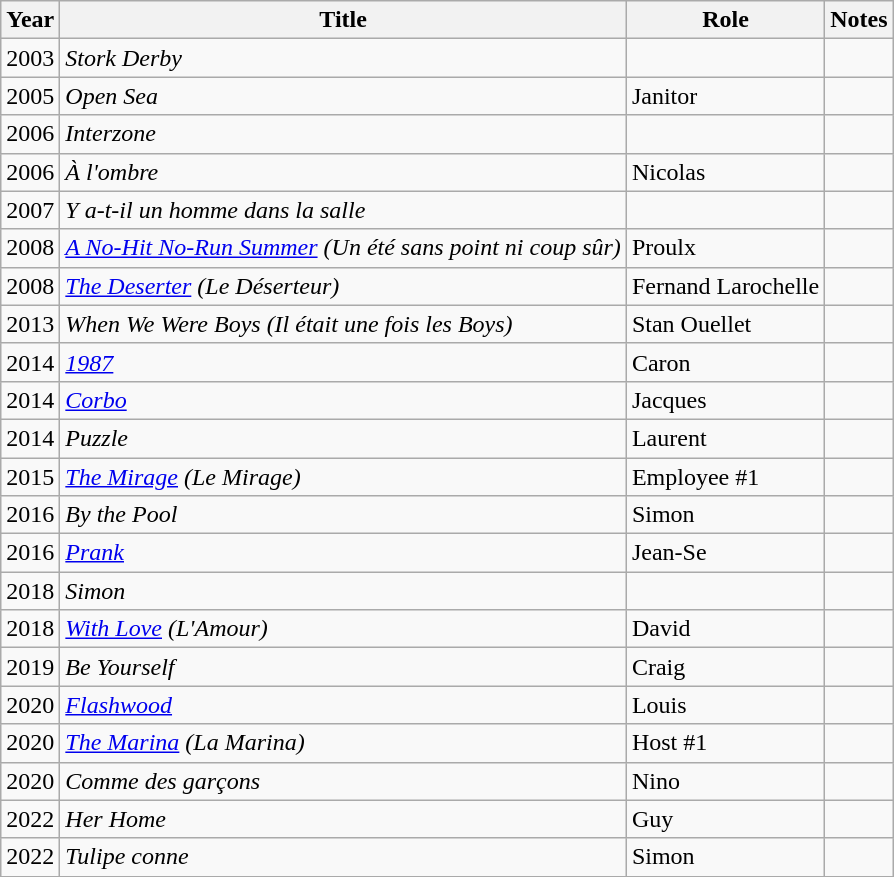<table class="wikitable">
<tr>
<th>Year</th>
<th>Title</th>
<th>Role</th>
<th>Notes</th>
</tr>
<tr>
<td>2003</td>
<td><em>Stork Derby</em></td>
<td></td>
<td></td>
</tr>
<tr>
<td>2005</td>
<td><em>Open Sea</em></td>
<td>Janitor</td>
<td></td>
</tr>
<tr>
<td>2006</td>
<td><em>Interzone</em></td>
<td></td>
<td></td>
</tr>
<tr>
<td>2006</td>
<td><em>À l'ombre</em></td>
<td>Nicolas</td>
<td></td>
</tr>
<tr>
<td>2007</td>
<td><em>Y a-t-il un homme dans la salle</em></td>
<td></td>
<td></td>
</tr>
<tr>
<td>2008</td>
<td><em><a href='#'>A No-Hit No-Run Summer</a> (Un été sans point ni coup sûr)</em></td>
<td>Proulx</td>
<td></td>
</tr>
<tr>
<td>2008</td>
<td><em><a href='#'>The Deserter</a> (Le Déserteur)</em></td>
<td>Fernand Larochelle</td>
<td></td>
</tr>
<tr>
<td>2013</td>
<td><em>When We Were Boys (Il était une fois les Boys)</em></td>
<td>Stan Ouellet</td>
</tr>
<tr>
<td>2014</td>
<td><em><a href='#'>1987</a></em></td>
<td>Caron</td>
<td></td>
</tr>
<tr>
<td>2014</td>
<td><em><a href='#'>Corbo</a></em></td>
<td>Jacques</td>
<td></td>
</tr>
<tr>
<td>2014</td>
<td><em>Puzzle</em></td>
<td>Laurent</td>
<td></td>
</tr>
<tr>
<td>2015</td>
<td><em><a href='#'>The Mirage</a> (Le Mirage)</em></td>
<td>Employee #1</td>
<td></td>
</tr>
<tr>
<td>2016</td>
<td><em>By the Pool</em></td>
<td>Simon</td>
<td></td>
</tr>
<tr>
<td>2016</td>
<td><em><a href='#'>Prank</a></em></td>
<td>Jean-Se</td>
<td></td>
</tr>
<tr>
<td>2018</td>
<td><em>Simon</em></td>
<td></td>
<td></td>
</tr>
<tr>
<td>2018</td>
<td><em><a href='#'>With Love</a> (L'Amour)</em></td>
<td>David</td>
<td></td>
</tr>
<tr>
<td>2019</td>
<td><em>Be Yourself</em></td>
<td>Craig</td>
<td></td>
</tr>
<tr>
<td>2020</td>
<td><em><a href='#'>Flashwood</a></em></td>
<td>Louis</td>
<td></td>
</tr>
<tr>
<td>2020</td>
<td><em><a href='#'>The Marina</a> (La Marina)</em></td>
<td>Host #1</td>
<td></td>
</tr>
<tr>
<td>2020</td>
<td><em>Comme des garçons</em></td>
<td>Nino</td>
<td></td>
</tr>
<tr>
<td>2022</td>
<td><em>Her Home</em></td>
<td>Guy</td>
<td></td>
</tr>
<tr>
<td>2022</td>
<td><em>Tulipe conne</em></td>
<td>Simon</td>
<td></td>
</tr>
</table>
